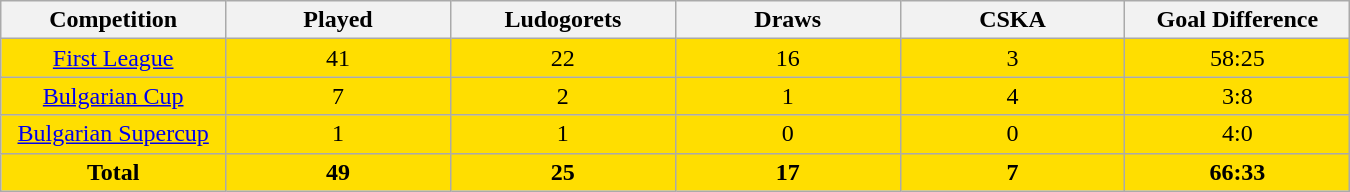<table class=wikitable>
<tr>
<th width=15%>Competition</th>
<th width=15%>Played</th>
<th width=15%>Ludogorets</th>
<th width=15%>Draws</th>
<th width=15%>CSKA</th>
<th width=15%>Goal Difference</th>
</tr>
<tr align=center bgcolor=#FFDE00>
<td><a href='#'>First League</a></td>
<td>41</td>
<td>22</td>
<td>16</td>
<td>3</td>
<td>58:25</td>
</tr>
<tr align=center bgcolor=#FFDE00>
<td><a href='#'>Bulgarian Cup</a></td>
<td>7</td>
<td>2</td>
<td>1</td>
<td>4</td>
<td>3:8</td>
</tr>
<tr align=center bgcolor=#FFDE00>
<td><a href='#'>Bulgarian Supercup</a></td>
<td>1</td>
<td>1</td>
<td>0</td>
<td>0</td>
<td>4:0</td>
</tr>
<tr align=center bgcolor=#FFDE00>
<td><strong>Total</strong></td>
<td><strong>49</strong></td>
<td><strong>25</strong></td>
<td><strong>17</strong></td>
<td><strong>7</strong></td>
<td><strong>66:33</strong></td>
</tr>
</table>
